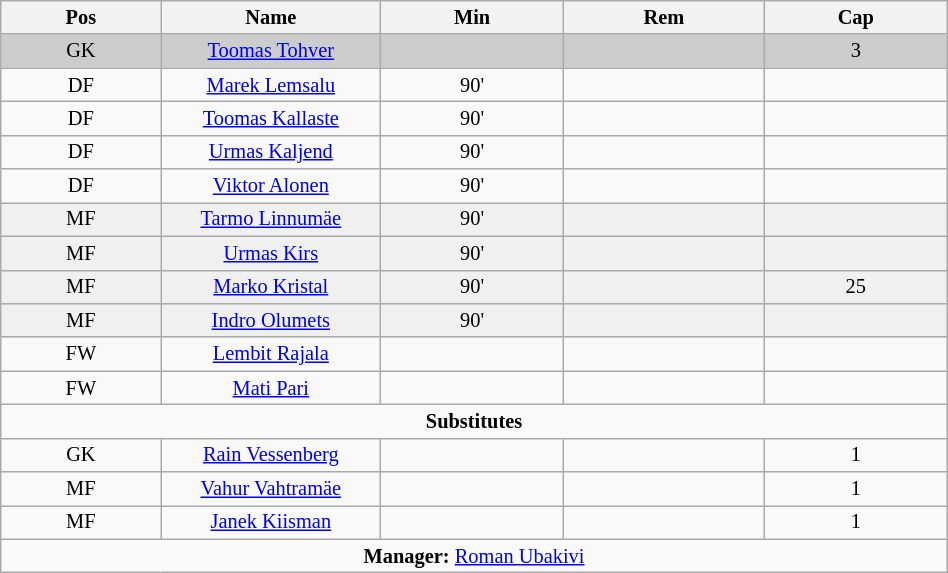<table class="wikitable collapsible collapsed" align="center" style="font-size:85%; text-align:center;" width="50%">
<tr>
<th>Pos</th>
<th width=140>Name</th>
<th>Min</th>
<th>Rem</th>
<th>Cap</th>
</tr>
<tr bgcolor="cccccc">
<td>GK</td>
<td><a href='#'>Toomas Tohver</a></td>
<td></td>
<td></td>
<td>3</td>
</tr>
<tr>
<td>DF</td>
<td><a href='#'>Marek Lemsalu</a></td>
<td>90'</td>
<td></td>
<td></td>
</tr>
<tr>
<td>DF</td>
<td><a href='#'>Toomas Kallaste</a></td>
<td>90'</td>
<td></td>
<td></td>
</tr>
<tr>
<td>DF</td>
<td><a href='#'>Urmas Kaljend</a></td>
<td>90'</td>
<td></td>
<td></td>
</tr>
<tr>
<td>DF</td>
<td><a href='#'>Viktor Alonen</a></td>
<td>90'</td>
<td></td>
<td></td>
</tr>
<tr bgcolor="#F0F0F0">
<td>MF</td>
<td><a href='#'>Tarmo Linnumäe</a></td>
<td>90'</td>
<td></td>
<td></td>
</tr>
<tr bgcolor="#F0F0F0">
<td>MF</td>
<td><a href='#'>Urmas Kirs</a></td>
<td>90'</td>
<td></td>
<td></td>
</tr>
<tr bgcolor="#F0F0F0">
<td>MF</td>
<td><a href='#'>Marko Kristal</a></td>
<td>90'</td>
<td></td>
<td>25</td>
</tr>
<tr bgcolor="#F0F0F0">
<td>MF</td>
<td><a href='#'>Indro Olumets</a></td>
<td>90'</td>
<td></td>
<td></td>
</tr>
<tr>
<td>FW</td>
<td><a href='#'>Lembit Rajala</a></td>
<td></td>
<td></td>
<td></td>
</tr>
<tr>
<td>FW</td>
<td><a href='#'>Mati Pari</a></td>
<td></td>
<td></td>
<td></td>
</tr>
<tr>
<td colspan=5 align=center><strong>Substitutes</strong></td>
</tr>
<tr>
<td>GK</td>
<td><a href='#'>Rain Vessenberg</a></td>
<td></td>
<td></td>
<td>1</td>
</tr>
<tr>
<td>MF</td>
<td><a href='#'>Vahur Vahtramäe</a></td>
<td></td>
<td></td>
<td>1</td>
</tr>
<tr>
<td>MF</td>
<td><a href='#'>Janek Kiisman</a></td>
<td></td>
<td></td>
<td>1</td>
</tr>
<tr>
<td colspan=5 align=center><strong>Manager:</strong>  <a href='#'>Roman Ubakivi</a></td>
</tr>
</table>
